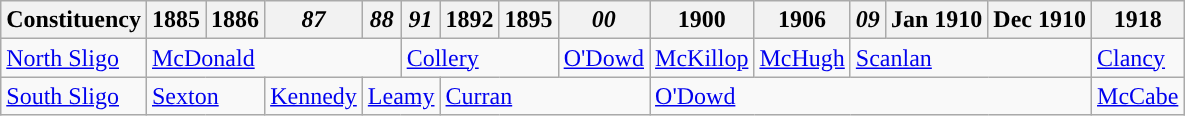<table class="wikitable">
<tr>
<th>Constituency</th>
<th>1885</th>
<th>1886</th>
<th><em>87</em></th>
<th><em>88</em></th>
<th><em>91</em></th>
<th>1892</th>
<th>1895</th>
<th><em>00</em></th>
<th>1900</th>
<th>1906</th>
<th><em>09</em></th>
<th>Jan 1910</th>
<th>Dec 1910</th>
<th>1918</th>
</tr>
<tr>
<td><a href='#'>North Sligo</a></td>
<td colspan="4"><a href='#'>McDonald</a></td>
<td colspan="3"><a href='#'>Collery</a></td>
<td><a href='#'>O'Dowd</a></td>
<td><a href='#'>McKillop</a></td>
<td><a href='#'>McHugh</a></td>
<td colspan="3"><a href='#'>Scanlan</a></td>
<td><a href='#'>Clancy</a></td>
</tr>
<tr>
<td><a href='#'>South Sligo</a></td>
<td colspan="2"><a href='#'>Sexton</a></td>
<td><a href='#'>Kennedy</a></td>
<td colspan="2"><a href='#'>Leamy</a></td>
<td colspan="3"><a href='#'>Curran</a></td>
<td colspan="5"><a href='#'>O'Dowd</a></td>
<td><a href='#'>McCabe</a></td>
</tr>
</table>
